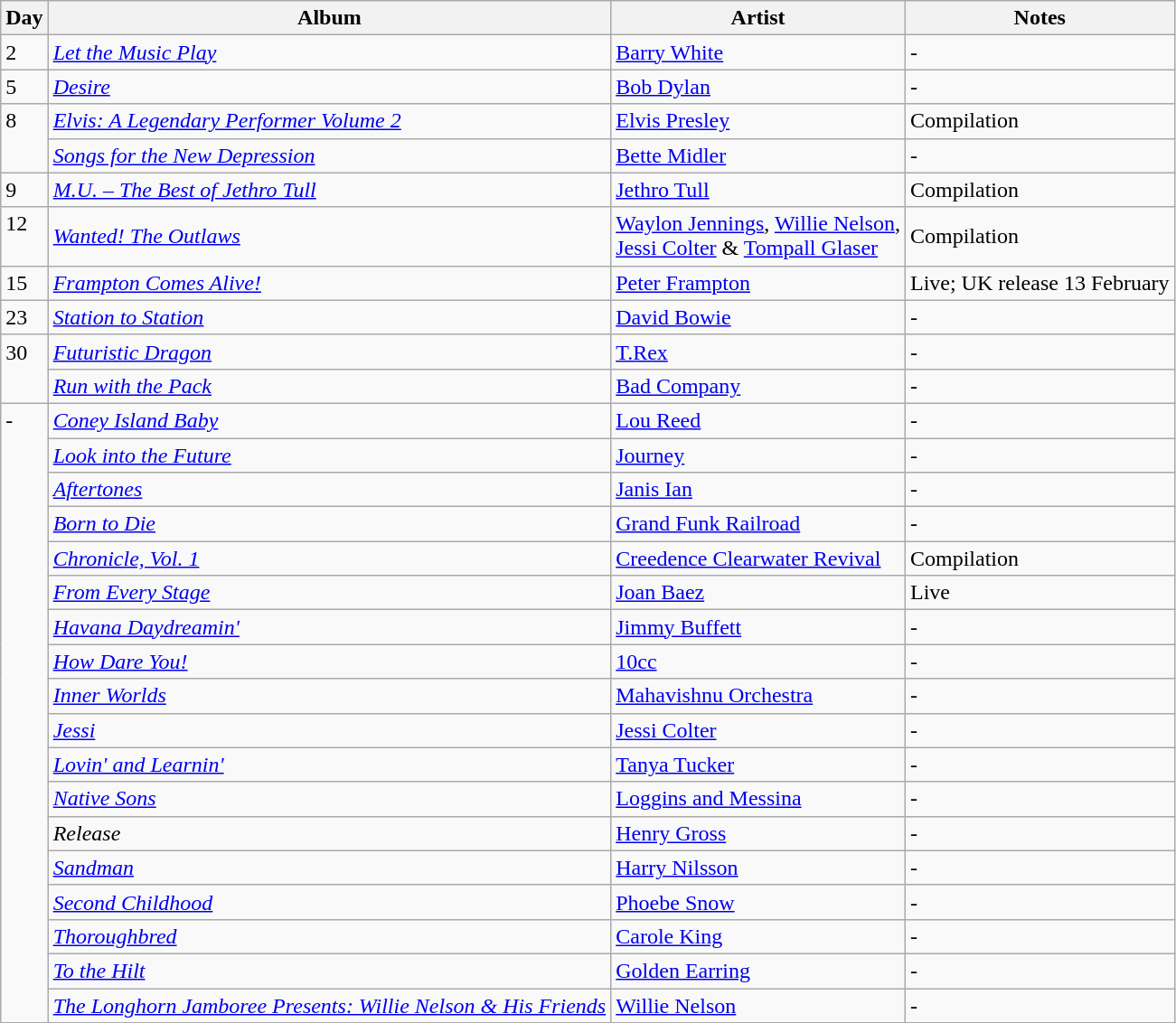<table class="wikitable">
<tr>
<th>Day</th>
<th>Album</th>
<th>Artist</th>
<th>Notes</th>
</tr>
<tr>
<td style="vertical-align:top;">2</td>
<td><em><a href='#'>Let the Music Play</a></em></td>
<td><a href='#'>Barry White</a></td>
<td>-</td>
</tr>
<tr>
<td style="vertical-align:top;">5</td>
<td><em><a href='#'>Desire</a></em></td>
<td><a href='#'>Bob Dylan</a></td>
<td>-</td>
</tr>
<tr>
<td rowspan="2" style="vertical-align:top;">8</td>
<td><em><a href='#'>Elvis: A Legendary Performer Volume 2</a></em></td>
<td><a href='#'>Elvis Presley</a></td>
<td>Compilation</td>
</tr>
<tr>
<td><em><a href='#'>Songs for the New Depression</a></em></td>
<td><a href='#'>Bette Midler</a></td>
<td>-</td>
</tr>
<tr>
<td style="vertical-align:top;">9</td>
<td><em><a href='#'>M.U. – The Best of Jethro Tull</a></em></td>
<td><a href='#'>Jethro Tull</a></td>
<td>Compilation</td>
</tr>
<tr>
<td style="vertical-align:top;">12</td>
<td><em><a href='#'>Wanted! The Outlaws</a></em></td>
<td><a href='#'>Waylon Jennings</a>, <a href='#'>Willie Nelson</a>, <br><a href='#'>Jessi Colter</a> & <a href='#'>Tompall Glaser</a></td>
<td>Compilation</td>
</tr>
<tr>
<td style="vertical-align:top;">15</td>
<td><em><a href='#'>Frampton Comes Alive!</a></em></td>
<td><a href='#'>Peter Frampton</a></td>
<td>Live; UK release 13 February</td>
</tr>
<tr>
<td style="vertical-align:top;">23</td>
<td><em><a href='#'>Station to Station</a></em></td>
<td><a href='#'>David Bowie</a></td>
<td>-</td>
</tr>
<tr>
<td rowspan="2" style="vertical-align:top;">30</td>
<td><em><a href='#'>Futuristic Dragon</a></em></td>
<td><a href='#'>T.Rex</a></td>
<td>-</td>
</tr>
<tr>
<td><em><a href='#'>Run with the Pack</a></em></td>
<td><a href='#'>Bad Company</a></td>
<td>-</td>
</tr>
<tr>
<td rowspan="19" style="vertical-align:top;">-</td>
<td><em><a href='#'>Coney Island Baby</a></em></td>
<td><a href='#'>Lou Reed</a></td>
<td>-</td>
</tr>
<tr>
<td><em><a href='#'>Look into the Future</a></em></td>
<td><a href='#'>Journey</a></td>
<td>-</td>
</tr>
<tr>
<td><em><a href='#'>Aftertones</a></em></td>
<td><a href='#'>Janis Ian</a></td>
<td>-</td>
</tr>
<tr>
<td><em><a href='#'>Born to Die</a></em></td>
<td><a href='#'>Grand Funk Railroad</a></td>
<td>-</td>
</tr>
<tr>
<td><em><a href='#'>Chronicle, Vol. 1</a></em></td>
<td><a href='#'>Creedence Clearwater Revival</a></td>
<td>Compilation</td>
</tr>
<tr>
<td><em><a href='#'>From Every Stage</a></em></td>
<td><a href='#'>Joan Baez</a></td>
<td>Live</td>
</tr>
<tr>
<td><em><a href='#'>Havana Daydreamin'</a></em></td>
<td><a href='#'>Jimmy Buffett</a></td>
<td>-</td>
</tr>
<tr>
<td><em><a href='#'>How Dare You!</a></em></td>
<td><a href='#'>10cc</a></td>
<td>-</td>
</tr>
<tr>
<td><em><a href='#'>Inner Worlds</a></em></td>
<td><a href='#'>Mahavishnu Orchestra</a></td>
<td>-</td>
</tr>
<tr>
<td><em><a href='#'>Jessi</a></em></td>
<td><a href='#'>Jessi Colter</a></td>
<td>-</td>
</tr>
<tr>
<td><em><a href='#'>Lovin' and Learnin'</a></em></td>
<td><a href='#'>Tanya Tucker</a></td>
<td>-</td>
</tr>
<tr>
<td><em><a href='#'>Native Sons</a></em></td>
<td><a href='#'>Loggins and Messina</a></td>
<td>-</td>
</tr>
<tr>
<td><em>Release</em></td>
<td><a href='#'>Henry Gross</a></td>
<td>-</td>
</tr>
<tr>
<td><em><a href='#'>Sandman</a></em></td>
<td><a href='#'>Harry Nilsson</a></td>
<td>-</td>
</tr>
<tr>
<td><em><a href='#'>Second Childhood</a></em></td>
<td><a href='#'>Phoebe Snow</a></td>
<td>-</td>
</tr>
<tr>
<td><em><a href='#'>Thoroughbred</a></em></td>
<td><a href='#'>Carole King</a></td>
<td>-</td>
</tr>
<tr>
<td><em><a href='#'>To the Hilt</a></em></td>
<td><a href='#'>Golden Earring</a></td>
<td>-</td>
</tr>
<tr>
<td><em><a href='#'>The Longhorn Jamboree Presents: Willie Nelson & His Friends</a></em></td>
<td><a href='#'>Willie Nelson</a></td>
<td>-</td>
</tr>
<tr>
</tr>
</table>
